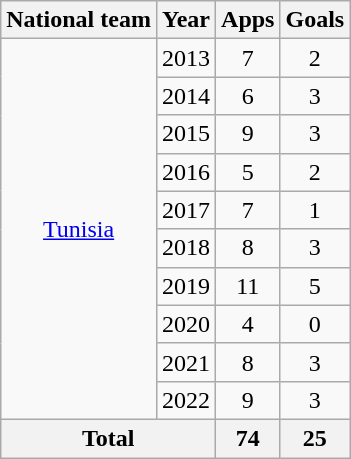<table class="wikitable" style="text-align:center">
<tr>
<th>National team</th>
<th>Year</th>
<th>Apps</th>
<th>Goals</th>
</tr>
<tr>
<td rowspan="10"><a href='#'>Tunisia</a></td>
<td>2013</td>
<td>7</td>
<td>2</td>
</tr>
<tr>
<td>2014</td>
<td>6</td>
<td>3</td>
</tr>
<tr>
<td>2015</td>
<td>9</td>
<td>3</td>
</tr>
<tr>
<td>2016</td>
<td>5</td>
<td>2</td>
</tr>
<tr>
<td>2017</td>
<td>7</td>
<td>1</td>
</tr>
<tr>
<td>2018</td>
<td>8</td>
<td>3</td>
</tr>
<tr>
<td>2019</td>
<td>11</td>
<td>5</td>
</tr>
<tr>
<td>2020</td>
<td>4</td>
<td>0</td>
</tr>
<tr>
<td>2021</td>
<td>8</td>
<td>3</td>
</tr>
<tr>
<td>2022</td>
<td>9</td>
<td>3</td>
</tr>
<tr>
<th colspan="2">Total</th>
<th>74</th>
<th>25</th>
</tr>
</table>
